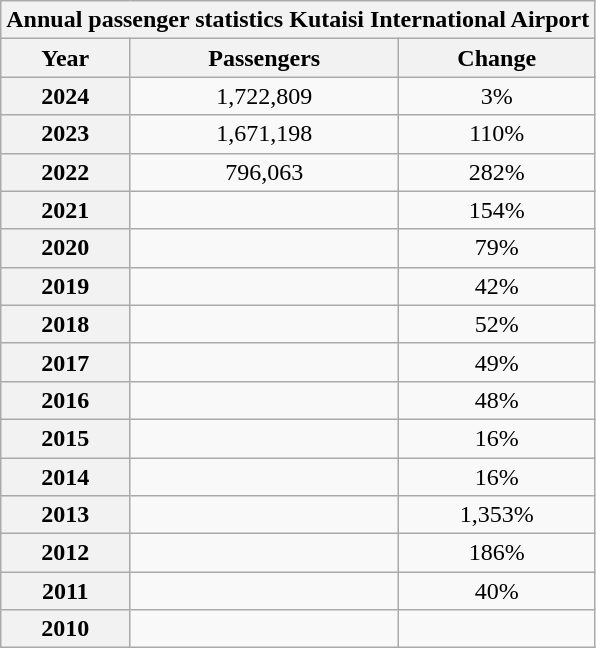<table class="wikitable" style="text-align: center;">
<tr>
<th colspan=3>Annual passenger statistics Kutaisi International Airport</th>
</tr>
<tr>
<th>Year</th>
<th>Passengers</th>
<th>Change</th>
</tr>
<tr>
<th>2024</th>
<td>1,722,809</td>
<td>3%</td>
</tr>
<tr>
<th>2023</th>
<td>1,671,198</td>
<td>110%</td>
</tr>
<tr>
<th>2022</th>
<td>796,063</td>
<td>282%</td>
</tr>
<tr>
<th>2021</th>
<td></td>
<td>154%</td>
</tr>
<tr>
<th>2020</th>
<td></td>
<td>79%</td>
</tr>
<tr>
<th>2019</th>
<td></td>
<td>42%</td>
</tr>
<tr>
<th>2018</th>
<td></td>
<td>52%</td>
</tr>
<tr>
<th>2017</th>
<td></td>
<td>49%</td>
</tr>
<tr>
<th>2016</th>
<td></td>
<td>48%</td>
</tr>
<tr>
<th>2015</th>
<td></td>
<td>16%</td>
</tr>
<tr>
<th>2014</th>
<td></td>
<td>16%</td>
</tr>
<tr>
<th>2013</th>
<td></td>
<td>1,353%</td>
</tr>
<tr>
<th>2012</th>
<td></td>
<td>186%</td>
</tr>
<tr>
<th>2011</th>
<td></td>
<td>40%</td>
</tr>
<tr>
<th>2010</th>
<td></td>
<td></td>
</tr>
</table>
